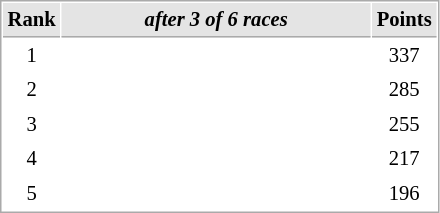<table cellspacing="1" cellpadding="3" style="border:1px solid #aaa; font-size:86%;">
<tr style="background:#e4e4e4;">
<th style="border-bottom:1px solid #aaa; width:10px;">Rank</th>
<th style="border-bottom:1px solid #aaa; width:200px;"><em>after 3 of 6 races</em></th>
<th style="border-bottom:1px solid #aaa; width:20px;">Points</th>
</tr>
<tr>
<td align=center>1</td>
<td></td>
<td align=center>337</td>
</tr>
<tr>
<td align=center>2</td>
<td></td>
<td align=center>285</td>
</tr>
<tr>
<td align=center>3</td>
<td></td>
<td align=center>255</td>
</tr>
<tr>
<td align=center>4</td>
<td></td>
<td align=center>217</td>
</tr>
<tr>
<td align=center>5</td>
<td></td>
<td align=center>196</td>
</tr>
</table>
